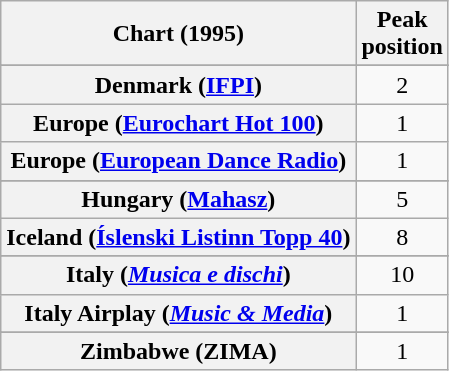<table class="wikitable sortable plainrowheaders" style="text-align:center">
<tr>
<th>Chart (1995)</th>
<th>Peak<br>position</th>
</tr>
<tr>
</tr>
<tr>
</tr>
<tr>
</tr>
<tr>
</tr>
<tr>
</tr>
<tr>
</tr>
<tr>
<th scope="row">Denmark (<a href='#'>IFPI</a>)</th>
<td>2</td>
</tr>
<tr>
<th scope="row">Europe (<a href='#'>Eurochart Hot 100</a>)</th>
<td>1</td>
</tr>
<tr>
<th scope="row">Europe (<a href='#'>European Dance Radio</a>)</th>
<td>1</td>
</tr>
<tr>
</tr>
<tr>
</tr>
<tr>
</tr>
<tr>
<th scope="row">Hungary (<a href='#'>Mahasz</a>)</th>
<td>5</td>
</tr>
<tr>
<th scope="row">Iceland (<a href='#'>Íslenski Listinn Topp 40</a>)</th>
<td>8</td>
</tr>
<tr>
</tr>
<tr>
<th scope="row">Italy (<em><a href='#'>Musica e dischi</a></em>)</th>
<td>10</td>
</tr>
<tr>
<th scope="row">Italy Airplay (<em><a href='#'>Music & Media</a></em>)</th>
<td>1</td>
</tr>
<tr>
</tr>
<tr>
</tr>
<tr>
</tr>
<tr>
</tr>
<tr>
</tr>
<tr>
</tr>
<tr>
</tr>
<tr>
</tr>
<tr>
</tr>
<tr>
</tr>
<tr>
</tr>
<tr>
</tr>
<tr>
</tr>
<tr>
</tr>
<tr>
</tr>
<tr>
<th scope="row">Zimbabwe (ZIMA)</th>
<td>1</td>
</tr>
</table>
